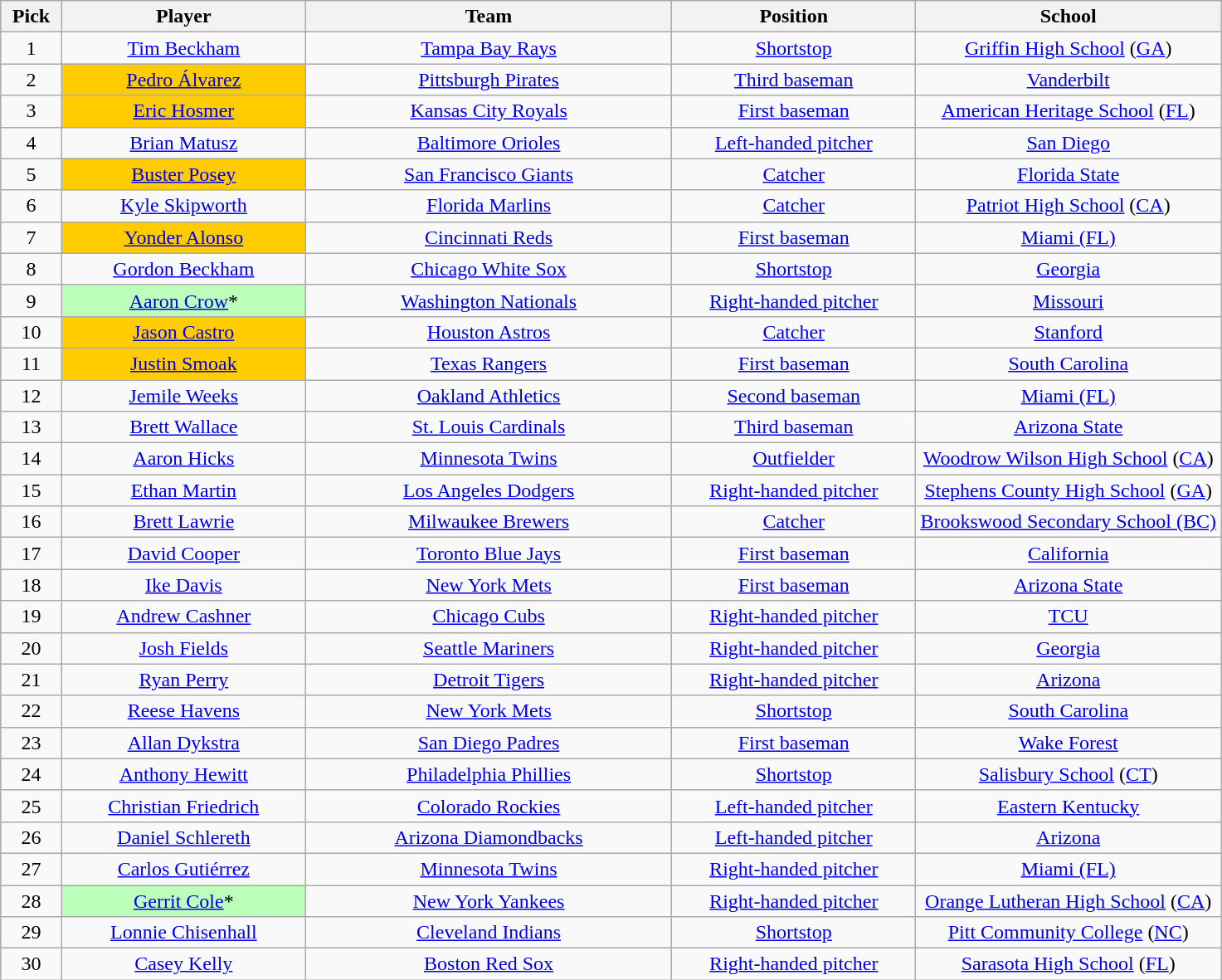<table class="wikitable sortable" style="text-align:center">
<tr>
<th width="5%">Pick</th>
<th width="20%">Player</th>
<th width="30%">Team</th>
<th width="20%">Position</th>
<th width="25%">School</th>
</tr>
<tr>
<td>1</td>
<td><a href='#'>Tim Beckham</a></td>
<td><a href='#'>Tampa Bay Rays</a></td>
<td><a href='#'>Shortstop</a></td>
<td><a href='#'>Griffin High School</a> (<a href='#'>GA</a>)</td>
</tr>
<tr>
<td>2</td>
<td bgcolor="#FFCC00"><a href='#'>Pedro Álvarez</a></td>
<td><a href='#'>Pittsburgh Pirates</a></td>
<td><a href='#'>Third baseman</a></td>
<td><a href='#'>Vanderbilt</a></td>
</tr>
<tr>
<td>3</td>
<td bgcolor="#FFCC00"><a href='#'>Eric Hosmer</a></td>
<td><a href='#'>Kansas City Royals</a></td>
<td><a href='#'>First baseman</a></td>
<td><a href='#'>American Heritage School</a> (<a href='#'>FL</a>)</td>
</tr>
<tr>
<td>4</td>
<td><a href='#'>Brian Matusz</a></td>
<td><a href='#'>Baltimore Orioles</a></td>
<td><a href='#'>Left-handed pitcher</a></td>
<td><a href='#'>San Diego</a></td>
</tr>
<tr>
<td>5</td>
<td bgcolor="#FFCC00"><a href='#'>Buster Posey</a></td>
<td><a href='#'>San Francisco Giants</a></td>
<td><a href='#'>Catcher</a></td>
<td><a href='#'>Florida State</a></td>
</tr>
<tr>
<td>6</td>
<td><a href='#'>Kyle Skipworth</a></td>
<td><a href='#'>Florida Marlins</a></td>
<td><a href='#'>Catcher</a></td>
<td><a href='#'>Patriot High School</a> (<a href='#'>CA</a>)</td>
</tr>
<tr>
<td>7</td>
<td bgcolor="#FFCC00"><a href='#'>Yonder Alonso</a></td>
<td><a href='#'>Cincinnati Reds</a></td>
<td><a href='#'>First baseman</a></td>
<td><a href='#'>Miami (FL)</a></td>
</tr>
<tr>
<td>8</td>
<td><a href='#'>Gordon Beckham</a></td>
<td><a href='#'>Chicago White Sox</a></td>
<td><a href='#'>Shortstop</a></td>
<td><a href='#'>Georgia</a></td>
</tr>
<tr>
<td>9</td>
<td !scope="row" style="background:#bfb;"><a href='#'>Aaron Crow</a>*</td>
<td><a href='#'>Washington Nationals</a></td>
<td><a href='#'>Right-handed pitcher</a></td>
<td><a href='#'>Missouri</a></td>
</tr>
<tr>
<td>10</td>
<td bgcolor="#FFCC00"><a href='#'>Jason Castro</a></td>
<td><a href='#'>Houston Astros</a></td>
<td><a href='#'>Catcher</a></td>
<td><a href='#'>Stanford</a></td>
</tr>
<tr>
<td>11</td>
<td bgcolor="#FFCC00"><a href='#'>Justin Smoak</a></td>
<td><a href='#'>Texas Rangers</a></td>
<td><a href='#'>First baseman</a></td>
<td><a href='#'>South Carolina</a></td>
</tr>
<tr>
<td>12</td>
<td><a href='#'>Jemile Weeks</a></td>
<td><a href='#'>Oakland Athletics</a></td>
<td><a href='#'>Second baseman</a></td>
<td><a href='#'>Miami (FL)</a></td>
</tr>
<tr>
<td>13</td>
<td><a href='#'>Brett Wallace</a></td>
<td><a href='#'>St. Louis Cardinals</a></td>
<td><a href='#'>Third baseman</a></td>
<td><a href='#'>Arizona State</a></td>
</tr>
<tr>
<td>14</td>
<td><a href='#'>Aaron Hicks</a></td>
<td><a href='#'>Minnesota Twins</a></td>
<td><a href='#'>Outfielder</a></td>
<td><a href='#'>Woodrow Wilson High School</a> (<a href='#'>CA</a>)</td>
</tr>
<tr>
<td>15</td>
<td><a href='#'>Ethan Martin</a></td>
<td><a href='#'>Los Angeles Dodgers</a></td>
<td><a href='#'>Right-handed pitcher</a></td>
<td><a href='#'>Stephens County High School</a> (<a href='#'>GA</a>)</td>
</tr>
<tr>
<td>16</td>
<td><a href='#'>Brett Lawrie</a></td>
<td><a href='#'>Milwaukee Brewers</a></td>
<td><a href='#'>Catcher</a></td>
<td><a href='#'>Brookswood Secondary School (BC)</a></td>
</tr>
<tr>
<td>17</td>
<td><a href='#'>David Cooper</a></td>
<td><a href='#'>Toronto Blue Jays</a></td>
<td><a href='#'>First baseman</a></td>
<td><a href='#'>California</a></td>
</tr>
<tr>
<td>18</td>
<td><a href='#'>Ike Davis</a></td>
<td><a href='#'>New York Mets</a></td>
<td><a href='#'>First baseman</a></td>
<td><a href='#'>Arizona State</a></td>
</tr>
<tr>
<td>19</td>
<td><a href='#'>Andrew Cashner</a></td>
<td><a href='#'>Chicago Cubs</a></td>
<td><a href='#'>Right-handed pitcher</a></td>
<td><a href='#'>TCU</a></td>
</tr>
<tr>
<td>20</td>
<td><a href='#'>Josh Fields</a></td>
<td><a href='#'>Seattle Mariners</a></td>
<td><a href='#'>Right-handed pitcher</a></td>
<td><a href='#'>Georgia</a></td>
</tr>
<tr>
<td>21</td>
<td><a href='#'>Ryan Perry</a></td>
<td><a href='#'>Detroit Tigers</a></td>
<td><a href='#'>Right-handed pitcher</a></td>
<td><a href='#'>Arizona</a></td>
</tr>
<tr>
<td>22</td>
<td><a href='#'>Reese Havens</a></td>
<td><a href='#'>New York Mets</a></td>
<td><a href='#'>Shortstop</a></td>
<td><a href='#'>South Carolina</a></td>
</tr>
<tr>
<td>23</td>
<td><a href='#'>Allan Dykstra</a></td>
<td><a href='#'>San Diego Padres</a></td>
<td><a href='#'>First baseman</a></td>
<td><a href='#'>Wake Forest</a></td>
</tr>
<tr>
<td>24</td>
<td><a href='#'>Anthony Hewitt</a></td>
<td><a href='#'>Philadelphia Phillies</a></td>
<td><a href='#'>Shortstop</a></td>
<td><a href='#'>Salisbury School</a> (<a href='#'>CT</a>)</td>
</tr>
<tr>
<td>25</td>
<td><a href='#'>Christian Friedrich</a></td>
<td><a href='#'>Colorado Rockies</a></td>
<td><a href='#'>Left-handed pitcher</a></td>
<td><a href='#'>Eastern Kentucky</a></td>
</tr>
<tr>
<td>26</td>
<td><a href='#'>Daniel Schlereth</a></td>
<td><a href='#'>Arizona Diamondbacks</a></td>
<td><a href='#'>Left-handed pitcher</a></td>
<td><a href='#'>Arizona</a></td>
</tr>
<tr>
<td>27</td>
<td><a href='#'>Carlos Gutiérrez</a></td>
<td><a href='#'>Minnesota Twins</a></td>
<td><a href='#'>Right-handed pitcher</a></td>
<td><a href='#'>Miami (FL)</a></td>
</tr>
<tr>
<td>28</td>
<td !scope="row" style="background:#bfb;"><a href='#'>Gerrit Cole</a>*</td>
<td><a href='#'>New York Yankees</a></td>
<td><a href='#'>Right-handed pitcher</a></td>
<td><a href='#'>Orange Lutheran High School</a> (<a href='#'>CA</a>)</td>
</tr>
<tr>
<td>29</td>
<td><a href='#'>Lonnie Chisenhall</a></td>
<td><a href='#'>Cleveland Indians</a></td>
<td><a href='#'>Shortstop</a></td>
<td><a href='#'>Pitt Community College</a> (<a href='#'>NC</a>)</td>
</tr>
<tr>
<td>30</td>
<td><a href='#'>Casey Kelly</a></td>
<td><a href='#'>Boston Red Sox</a></td>
<td><a href='#'>Right-handed pitcher</a></td>
<td><a href='#'>Sarasota High School</a> (<a href='#'>FL</a>)</td>
</tr>
</table>
